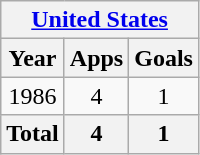<table class="wikitable" style="text-align:center">
<tr>
<th colspan=3><a href='#'>United States</a></th>
</tr>
<tr>
<th>Year</th>
<th>Apps</th>
<th>Goals</th>
</tr>
<tr>
<td>1986</td>
<td>4</td>
<td>1</td>
</tr>
<tr>
<th>Total</th>
<th>4</th>
<th>1</th>
</tr>
</table>
